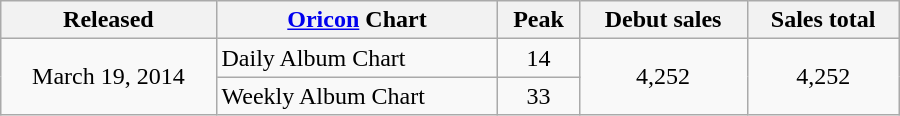<table class="wikitable" style="width:600px;">
<tr>
<th style="text-align:center;">Released</th>
<th style="text-align:center;"><a href='#'>Oricon</a> Chart</th>
<th style="text-align:center;">Peak</th>
<th style="text-align:center;">Debut sales</th>
<th style="text-align:center;">Sales total</th>
</tr>
<tr>
<td style="text-align:center;" rowspan="2">March 19, 2014</td>
<td align="left">Daily Album Chart</td>
<td style="text-align:center;">14</td>
<td style="text-align:center;" rowspan="2">4,252</td>
<td style="text-align:center;" rowspan="2">4,252</td>
</tr>
<tr>
<td align="left">Weekly Album Chart</td>
<td style="text-align:center;">33</td>
</tr>
</table>
